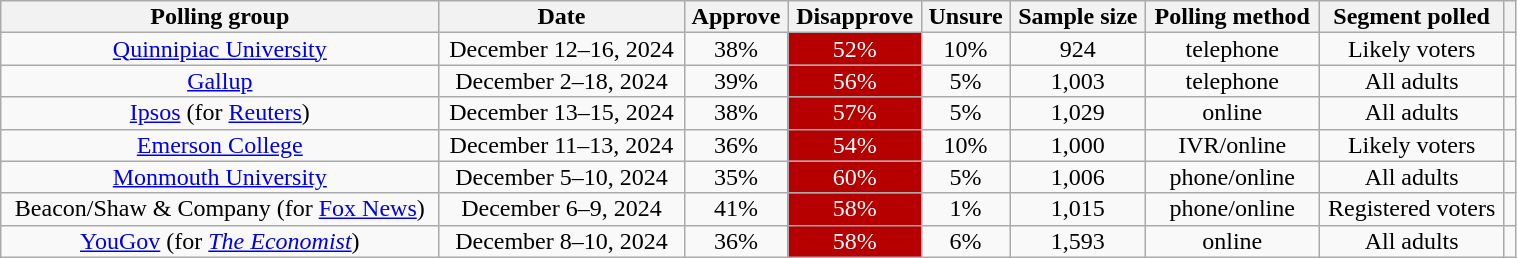<table class="wikitable sortable" style="text-align:center;line-height:14px;width: 80%;">
<tr>
<th class="unsortable">Polling group</th>
<th>Date</th>
<th>Approve</th>
<th>Disapprove</th>
<th>Unsure</th>
<th>Sample size</th>
<th>Polling method</th>
<th class="unsortable">Segment polled</th>
<th class="unsortable"></th>
</tr>
<tr>
<td><a href='#'>Quinnipiac University</a></td>
<td>December 12–16, 2024</td>
<td>38%</td>
<td style="background: #B60000; color: white">52%</td>
<td>10%</td>
<td>924</td>
<td>telephone</td>
<td>Likely voters</td>
<td></td>
</tr>
<tr>
<td><a href='#'>Gallup</a></td>
<td>December 2–18, 2024</td>
<td>39%</td>
<td style="background: #B60000; color: white">56%</td>
<td>5%</td>
<td>1,003</td>
<td>telephone</td>
<td>All adults</td>
<td></td>
</tr>
<tr>
<td><a href='#'>Ipsos</a> (for <a href='#'>Reuters</a>)</td>
<td>December 13–15, 2024</td>
<td>38%</td>
<td style="background: #B60000; color: white">57%</td>
<td>5%</td>
<td>1,029</td>
<td>online</td>
<td>All adults</td>
<td></td>
</tr>
<tr>
<td><a href='#'>Emerson College</a></td>
<td>December 11–13, 2024</td>
<td>36%</td>
<td style="background: #B60000; color: white">54%</td>
<td>10%</td>
<td>1,000</td>
<td>IVR/online</td>
<td>Likely voters</td>
<td></td>
</tr>
<tr>
<td><a href='#'>Monmouth University</a></td>
<td>December 5–10, 2024</td>
<td>35%</td>
<td style="background: #B60000; color: white">60%</td>
<td>5%</td>
<td>1,006</td>
<td>phone/online</td>
<td>All adults</td>
<td></td>
</tr>
<tr>
<td>Beacon/Shaw & Company (for <a href='#'>Fox News</a>)</td>
<td>December 6–9, 2024</td>
<td>41%</td>
<td style="background: #B60000; color: white">58%</td>
<td>1%</td>
<td>1,015</td>
<td>phone/online</td>
<td>Registered voters</td>
<td></td>
</tr>
<tr>
<td><a href='#'>YouGov</a> (for <em><a href='#'>The Economist</a></em>)</td>
<td>December 8–10, 2024</td>
<td>36%</td>
<td style="background: #B60000; color: white">58%</td>
<td>6%</td>
<td>1,593</td>
<td>online</td>
<td>All adults</td>
<td></td>
</tr>
</table>
